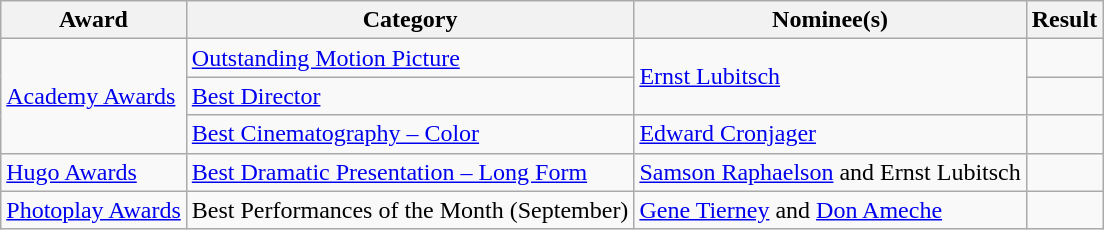<table class="wikitable plainrowheaders">
<tr>
<th>Award</th>
<th>Category</th>
<th>Nominee(s)</th>
<th>Result</th>
</tr>
<tr>
<td rowspan="3"><a href='#'>Academy Awards</a></td>
<td><a href='#'>Outstanding Motion Picture</a></td>
<td rowspan="2"><a href='#'>Ernst Lubitsch</a></td>
<td></td>
</tr>
<tr>
<td><a href='#'>Best Director</a></td>
<td></td>
</tr>
<tr>
<td><a href='#'>Best Cinematography – Color</a></td>
<td><a href='#'>Edward Cronjager</a></td>
<td></td>
</tr>
<tr>
<td><a href='#'>Hugo Awards</a></td>
<td><a href='#'>Best Dramatic Presentation – Long Form</a></td>
<td><a href='#'>Samson Raphaelson</a> and Ernst Lubitsch</td>
<td></td>
</tr>
<tr>
<td><a href='#'>Photoplay Awards</a></td>
<td>Best Performances of the Month (September)</td>
<td><a href='#'>Gene Tierney</a> and <a href='#'>Don Ameche</a></td>
<td></td>
</tr>
</table>
